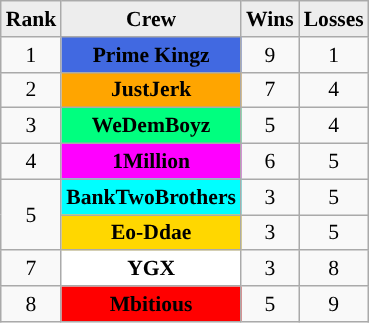<table class="wikitable" style="text-align:center; font-size:90%">
<tr>
<th style="background:#EDEDED">Rank</th>
<th style="background:#EDEDED">Crew</th>
<th style="background:#EDEDED">Wins</th>
<th style="background:#EDEDED">Losses</th>
</tr>
<tr>
<td>1</td>
<td style="background:royalblue"><strong>Prime Kingz</strong></td>
<td>9</td>
<td>1</td>
</tr>
<tr>
<td>2</td>
<td style="background:orange"><strong>JustJerk</strong></td>
<td>7</td>
<td>4</td>
</tr>
<tr>
<td>3</td>
<td style="background:springgreen"><strong>WeDemBoyz</strong></td>
<td>5</td>
<td>4</td>
</tr>
<tr>
<td>4</td>
<td style="background:magenta"><strong>1Million</strong></td>
<td>6</td>
<td>5</td>
</tr>
<tr>
<td rowspan="2">5</td>
<td style="background:aqua"><strong>BankTwoBrothers</strong></td>
<td>3</td>
<td>5</td>
</tr>
<tr>
<td style="background:gold"><strong>Eo-Ddae</strong></td>
<td>3</td>
<td>5</td>
</tr>
<tr>
<td>7</td>
<td style="background:white"><strong>YGX</strong></td>
<td>3</td>
<td>8</td>
</tr>
<tr>
<td>8</td>
<td style="background:red"><strong>Mbitious</strong></td>
<td>5</td>
<td>9</td>
</tr>
</table>
